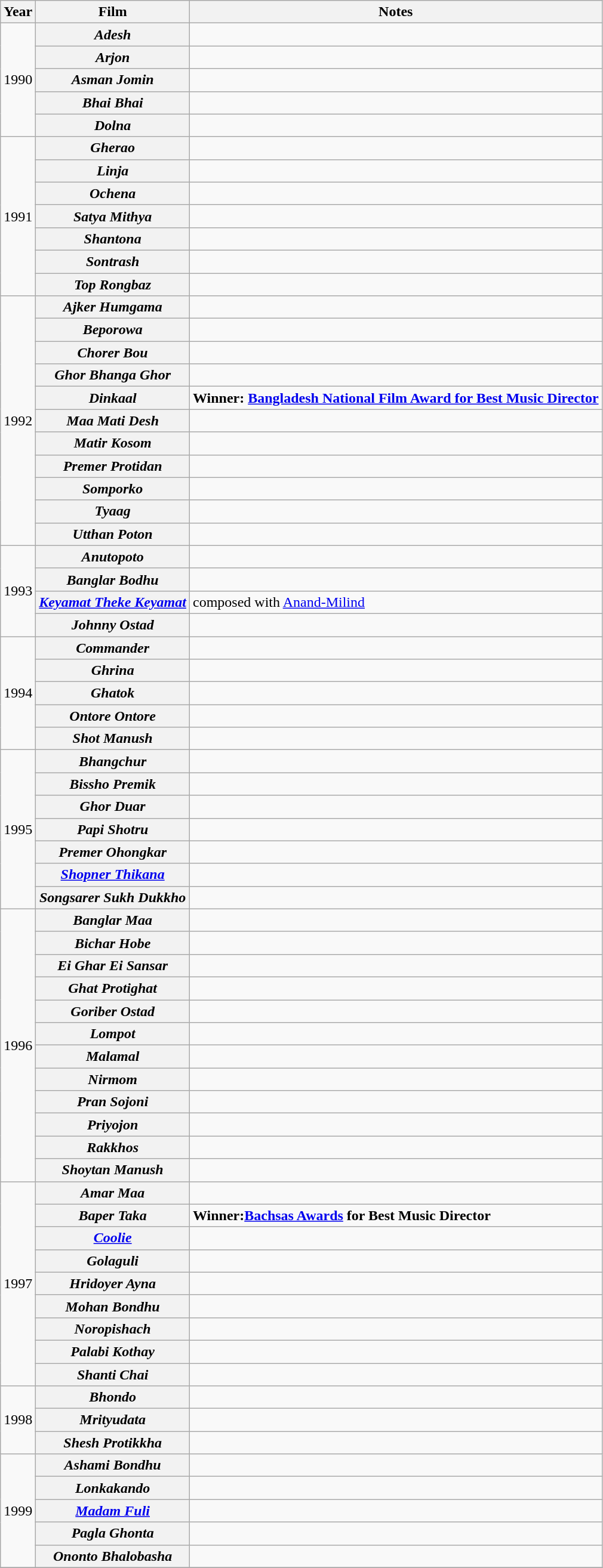<table class="wikitable sortable">
<tr>
<th>Year</th>
<th>Film</th>
<th>Notes</th>
</tr>
<tr>
<td rowspan=5>1990</td>
<th><em>Adesh</em></th>
<td></td>
</tr>
<tr>
<th><em>Arjon</em></th>
<td></td>
</tr>
<tr>
<th><em>Asman Jomin</em></th>
<td></td>
</tr>
<tr>
<th><em>Bhai Bhai</em></th>
<td></td>
</tr>
<tr>
<th><em>Dolna</em></th>
<td></td>
</tr>
<tr>
<td rowspan=7>1991</td>
<th><em>Gherao</em></th>
<td></td>
</tr>
<tr>
<th><em>Linja</em></th>
<td></td>
</tr>
<tr>
<th><em>Ochena</em></th>
<td></td>
</tr>
<tr>
<th><em>Satya Mithya</em></th>
<td></td>
</tr>
<tr>
<th><em>Shantona</em></th>
<td></td>
</tr>
<tr>
<th><em>Sontrash</em></th>
<td></td>
</tr>
<tr>
<th><em>Top Rongbaz</em></th>
<td></td>
</tr>
<tr>
<td rowspan=11>1992</td>
<th><em>Ajker Humgama</em></th>
<td></td>
</tr>
<tr>
<th><em>Beporowa</em></th>
<td></td>
</tr>
<tr>
<th><em>Chorer Bou</em></th>
<td></td>
</tr>
<tr>
<th><em>Ghor Bhanga Ghor</em></th>
<td></td>
</tr>
<tr>
<th><em>Dinkaal</em></th>
<td><strong>Winner: <a href='#'>Bangladesh National Film Award for Best Music Director</a></strong> </td>
</tr>
<tr>
<th><em>Maa Mati Desh</em></th>
<td></td>
</tr>
<tr>
<th><em>Matir Kosom</em></th>
<td></td>
</tr>
<tr>
<th><em>Premer Protidan</em></th>
<td></td>
</tr>
<tr>
<th><em>Somporko</em></th>
<td></td>
</tr>
<tr>
<th><em>Tyaag</em></th>
<td></td>
</tr>
<tr>
<th><em>Utthan Poton</em></th>
<td></td>
</tr>
<tr>
<td rowspan=4>1993</td>
<th><em>Anutopoto</em></th>
<td></td>
</tr>
<tr>
<th><em>Banglar Bodhu</em></th>
<td></td>
</tr>
<tr>
<th><em><a href='#'>Keyamat Theke Keyamat</a></em></th>
<td>composed with <a href='#'>Anand-Milind</a></td>
</tr>
<tr>
<th><em>Johnny Ostad</em></th>
<td></td>
</tr>
<tr>
<td rowspan=5>1994</td>
<th><em>Commander</em> </th>
<td></td>
</tr>
<tr>
<th><em>Ghrina</em></th>
<td></td>
</tr>
<tr>
<th><em>Ghatok</em></th>
<td></td>
</tr>
<tr>
<th><em>Ontore Ontore</em></th>
<td></td>
</tr>
<tr>
<th><em>Shot Manush</em></th>
<td></td>
</tr>
<tr>
<td rowspan=7>1995</td>
<th><em>Bhangchur</em></th>
<td></td>
</tr>
<tr>
<th><em>Bissho Premik</em></th>
<td></td>
</tr>
<tr>
<th><em>Ghor Duar</em></th>
<td></td>
</tr>
<tr>
<th><em>Papi Shotru</em></th>
<td></td>
</tr>
<tr>
<th><em>Premer Ohongkar</em></th>
<td></td>
</tr>
<tr>
<th><em><a href='#'>Shopner Thikana</a></em></th>
<td></td>
</tr>
<tr>
<th><em>Songsarer Sukh Dukkho</em></th>
<td></td>
</tr>
<tr>
<td rowspan=12>1996</td>
<th><em>Banglar Maa</em></th>
<td></td>
</tr>
<tr>
<th><em>Bichar Hobe</em></th>
<td></td>
</tr>
<tr>
<th><em>Ei Ghar Ei Sansar</em></th>
<td></td>
</tr>
<tr>
<th><em>Ghat Protighat</em></th>
<td></td>
</tr>
<tr>
<th><em>Goriber Ostad</em></th>
<td></td>
</tr>
<tr>
<th><em>Lompot</em></th>
<td></td>
</tr>
<tr>
<th><em>Malamal</em></th>
<td></td>
</tr>
<tr>
<th><em>Nirmom</em></th>
<td></td>
</tr>
<tr>
<th><em>Pran Sojoni</em></th>
<td></td>
</tr>
<tr>
<th><em>Priyojon</em></th>
<td></td>
</tr>
<tr>
<th><em>Rakkhos</em></th>
<td></td>
</tr>
<tr>
<th><em>Shoytan Manush</em></th>
<td></td>
</tr>
<tr>
<td rowspan=9>1997</td>
<th><em>Amar Maa</em></th>
<td></td>
</tr>
<tr>
<th><em>Baper Taka</em> </th>
<td><strong>Winner:<a href='#'>Bachsas Awards</a> for Best Music Director</strong></td>
</tr>
<tr>
<th><em><a href='#'>Coolie</a></em></th>
<td></td>
</tr>
<tr>
<th><em>Golaguli</em></th>
<td></td>
</tr>
<tr>
<th><em>Hridoyer Ayna</em></th>
<td></td>
</tr>
<tr>
<th><em>Mohan Bondhu</em></th>
<td></td>
</tr>
<tr>
<th><em>Noropishach</em></th>
<td></td>
</tr>
<tr>
<th><em>Palabi Kothay</em></th>
<td></td>
</tr>
<tr>
<th><em>Shanti Chai</em> </th>
<td></td>
</tr>
<tr>
<td rowspan=3>1998</td>
<th><em>Bhondo</em></th>
<td></td>
</tr>
<tr>
<th><em>Mrityudata</em> </th>
<td></td>
</tr>
<tr>
<th><em>Shesh Protikkha</em></th>
<td></td>
</tr>
<tr>
<td rowspan=5>1999</td>
<th><em>Ashami Bondhu</em></th>
<td></td>
</tr>
<tr>
<th><em>Lonkakando</em></th>
<td></td>
</tr>
<tr>
<th><em><a href='#'>Madam Fuli</a></em></th>
<td></td>
</tr>
<tr>
<th><em>Pagla Ghonta</em></th>
<td></td>
</tr>
<tr>
<th><em>Ononto Bhalobasha</em></th>
<td></td>
</tr>
<tr>
</tr>
</table>
